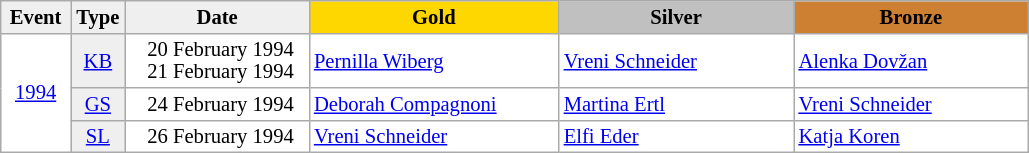<table class="wikitable plainrowheaders" style="background:#fff; font-size:86%; line-height:15px; border:grey solid 1px; border-collapse:collapse;">
<tr>
<th style="background-color: #EFEFEF;" width="40">Event</th>
<th style="background-color: #EFEFEF;" width="30">Type</th>
<th style="background-color: #EFEFEF;" width="116">Date</th>
<th style="background-color: #FFD700;" width="160">Gold</th>
<th style="background-color: #C0C0C0;" width="150">Silver</th>
<th style="background-color: #CD7F32;" width="150">Bronze</th>
</tr>
<tr>
<td align=center rowspan=3><a href='#'>1994</a></td>
<td align=center bgcolor=#EFEFEF><a href='#'>KB</a></td>
<td align=right>20 February 1994  <br>21 February 1994  </td>
<td> <a href='#'>Pernilla Wiberg</a></td>
<td> <a href='#'>Vreni Schneider</a></td>
<td> <a href='#'>Alenka Dovžan</a></td>
</tr>
<tr>
<td align=center bgcolor=#EFEFEF><a href='#'>GS</a></td>
<td align=right>24 February 1994  </td>
<td> <a href='#'>Deborah Compagnoni</a></td>
<td> <a href='#'>Martina Ertl</a></td>
<td> <a href='#'>Vreni Schneider</a></td>
</tr>
<tr>
<td align=center bgcolor=#EFEFEF><a href='#'>SL</a></td>
<td align=right>26 February 1994  </td>
<td> <a href='#'>Vreni Schneider</a></td>
<td> <a href='#'>Elfi Eder</a></td>
<td> <a href='#'>Katja Koren</a></td>
</tr>
</table>
